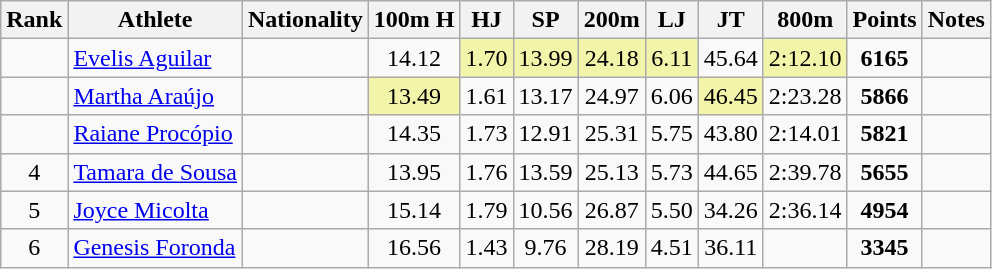<table class="wikitable sortable" style=" text-align:center;">
<tr>
<th>Rank</th>
<th>Athlete</th>
<th>Nationality</th>
<th>100m H</th>
<th>HJ</th>
<th>SP</th>
<th>200m</th>
<th>LJ</th>
<th>JT</th>
<th>800m</th>
<th>Points</th>
<th>Notes</th>
</tr>
<tr>
<td></td>
<td align=left><a href='#'>Evelis Aguilar</a></td>
<td align=left></td>
<td>14.12</td>
<td bgcolor=#F2F5A9>1.70</td>
<td bgcolor=#F2F5A9>13.99</td>
<td bgcolor=#F2F5A9>24.18</td>
<td bgcolor=#F2F5A9>6.11</td>
<td>45.64</td>
<td bgcolor=#F2F5A9>2:12.10</td>
<td><strong>6165</strong></td>
<td><strong></strong></td>
</tr>
<tr>
<td></td>
<td align=left><a href='#'>Martha Araújo</a></td>
<td align=left></td>
<td bgcolor=#F2F5A9>13.49</td>
<td>1.61</td>
<td>13.17</td>
<td>24.97</td>
<td>6.06</td>
<td bgcolor=#F2F5A9>46.45</td>
<td>2:23.28</td>
<td><strong>5866</strong></td>
<td></td>
</tr>
<tr>
<td></td>
<td align=left><a href='#'>Raiane Procópio</a></td>
<td align=left></td>
<td>14.35</td>
<td>1.73</td>
<td>12.91</td>
<td>25.31</td>
<td>5.75</td>
<td>43.80</td>
<td>2:14.01</td>
<td><strong>5821</strong></td>
<td></td>
</tr>
<tr>
<td>4</td>
<td align=left><a href='#'>Tamara de Sousa</a></td>
<td align=left></td>
<td>13.95</td>
<td>1.76</td>
<td>13.59</td>
<td>25.13</td>
<td>5.73</td>
<td>44.65</td>
<td>2:39.78</td>
<td><strong>5655</strong></td>
<td></td>
</tr>
<tr>
<td>5</td>
<td align=left><a href='#'>Joyce Micolta</a></td>
<td align=left></td>
<td>15.14</td>
<td>1.79</td>
<td>10.56</td>
<td>26.87</td>
<td>5.50</td>
<td>34.26</td>
<td>2:36.14</td>
<td><strong>4954</strong></td>
<td></td>
</tr>
<tr>
<td>6</td>
<td align=left><a href='#'>Genesis Foronda</a></td>
<td align=left></td>
<td>16.56</td>
<td>1.43</td>
<td>9.76</td>
<td>28.19</td>
<td>4.51</td>
<td>36.11</td>
<td></td>
<td><strong>3345</strong></td>
<td></td>
</tr>
</table>
